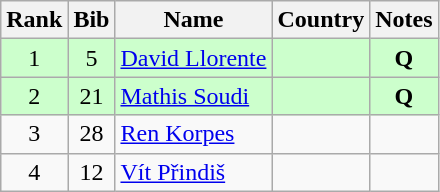<table class="wikitable" style="text-align:center;">
<tr>
<th>Rank</th>
<th>Bib</th>
<th>Name</th>
<th>Country</th>
<th>Notes</th>
</tr>
<tr bgcolor=ccffcc>
<td>1</td>
<td>5</td>
<td align=left><a href='#'>David Llorente</a></td>
<td align=left></td>
<td><strong>Q</strong></td>
</tr>
<tr bgcolor=ccffcc>
<td>2</td>
<td>21</td>
<td align=left><a href='#'>Mathis Soudi</a></td>
<td align=left></td>
<td><strong>Q</strong></td>
</tr>
<tr>
<td>3</td>
<td>28</td>
<td align=left><a href='#'>Ren Korpes</a></td>
<td align=left></td>
<td></td>
</tr>
<tr>
<td>4</td>
<td>12</td>
<td align=left><a href='#'>Vít Přindiš</a></td>
<td align=left></td>
<td></td>
</tr>
</table>
